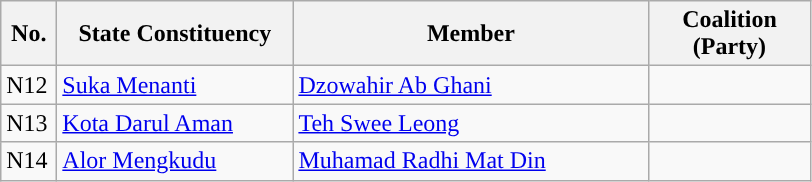<table class="wikitable">
<tr>
<th width="30">No.</th>
<th width="150">State Constituency</th>
<th width="230">Member</th>
<th width="100">Coalition (Party)</th>
</tr>
<tr>
<td>N12</td>
<td><a href='#'>Suka Menanti</a></td>
<td><a href='#'>Dzowahir Ab Ghani</a></td>
<td></td>
</tr>
<tr>
<td>N13</td>
<td><a href='#'>Kota Darul Aman</a></td>
<td><a href='#'>Teh Swee Leong</a></td>
<td></td>
</tr>
<tr>
<td>N14</td>
<td><a href='#'>Alor Mengkudu</a></td>
<td><a href='#'>Muhamad Radhi Mat Din</a></td>
<td></td>
</tr>
</table>
